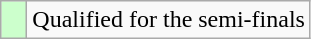<table class="wikitable">
<tr>
<td width=10px bgcolor="#ccffcc"></td>
<td>Qualified for the semi-finals</td>
</tr>
</table>
